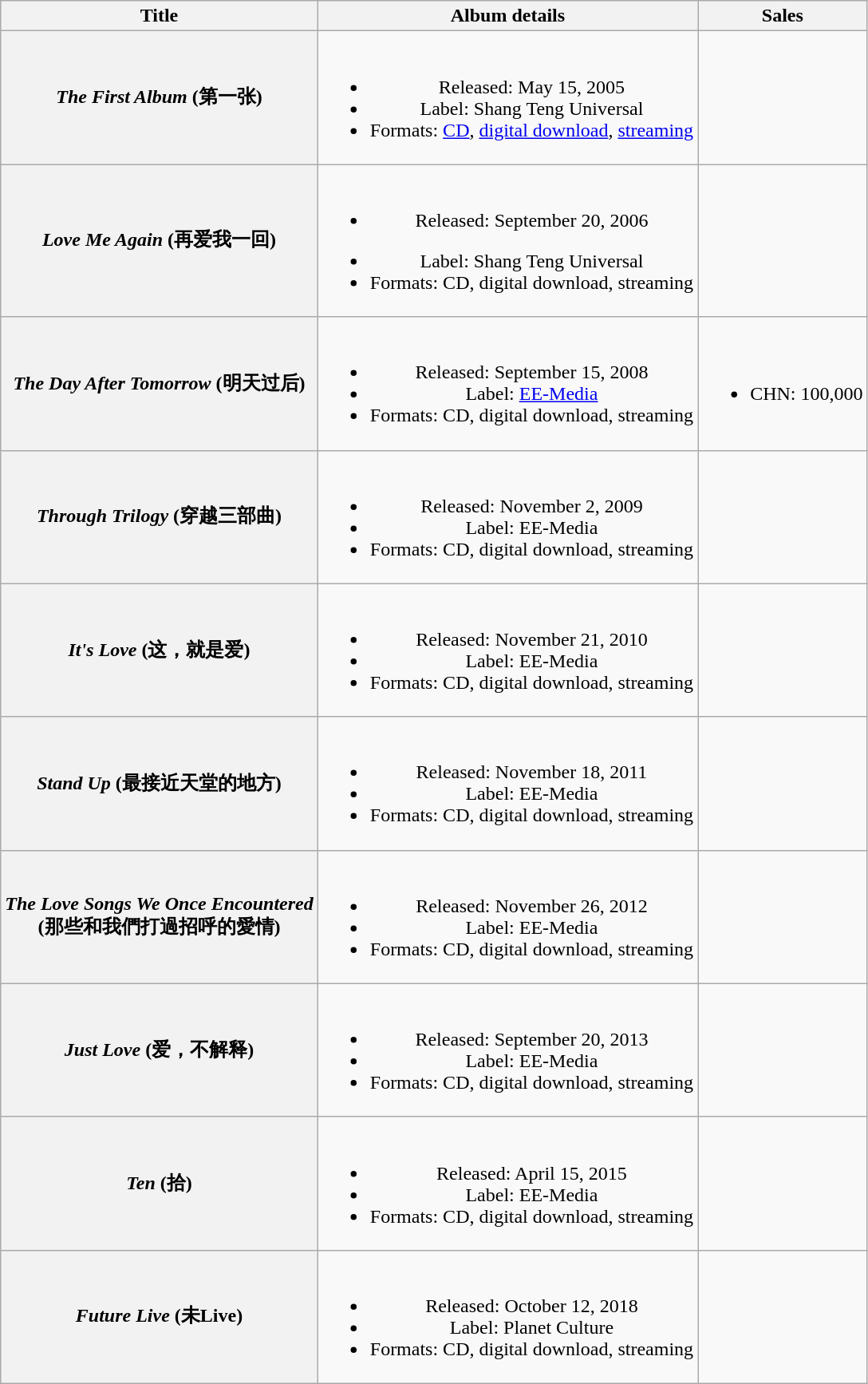<table class="wikitable plainrowheaders" style="text-align:center;">
<tr>
<th rowspan="1" scope="col">Title</th>
<th rowspan="1" scope="col">Album details</th>
<th rowspan="1" scope="col">Sales</th>
</tr>
<tr>
<th scope="row"><em>The First Album</em> (第一张)</th>
<td><br><ul><li>Released: May 15, 2005</li><li>Label: Shang Teng Universal</li><li>Formats: <a href='#'>CD</a>, <a href='#'>digital download</a>, <a href='#'>streaming</a></li></ul></td>
<td></td>
</tr>
<tr>
<th scope="row"><em>Love Me Again</em> (再爱我一回)</th>
<td><br><ul><li>Released: September 20, 2006</li></ul><ul><li>Label: Shang Teng Universal</li><li>Formats: CD, digital download, streaming</li></ul></td>
<td></td>
</tr>
<tr>
<th scope="row"><em>The Day After Tomorrow</em> (明天过后)</th>
<td><br><ul><li>Released: September 15, 2008</li><li>Label: <a href='#'>EE-Media</a></li><li>Formats: CD, digital download, streaming</li></ul></td>
<td><br><ul><li>CHN: 100,000</li></ul></td>
</tr>
<tr>
<th scope="row"><em>Through Trilogy</em> (穿越三部曲)</th>
<td><br><ul><li>Released: November 2, 2009</li><li>Label: EE-Media</li><li>Formats: CD, digital download, streaming</li></ul></td>
<td></td>
</tr>
<tr>
<th scope="row"><em>It's Love</em> (这，就是爱)</th>
<td><br><ul><li>Released: November 21, 2010</li><li>Label: EE-Media</li><li>Formats: CD, digital download, streaming</li></ul></td>
<td></td>
</tr>
<tr>
<th scope="row"><em>Stand Up</em> (最接近天堂的地方)</th>
<td><br><ul><li>Released: November 18, 2011</li><li>Label: EE-Media</li><li>Formats: CD, digital download, streaming</li></ul></td>
<td></td>
</tr>
<tr>
<th scope="row"><em>The Love Songs We Once Encountered</em><br>(那些和我們打過招呼的愛情)</th>
<td><br><ul><li>Released: November 26, 2012</li><li>Label: EE-Media</li><li>Formats: CD, digital download, streaming</li></ul></td>
<td></td>
</tr>
<tr>
<th scope="row"><em>Just Love</em> (爱，不解释)</th>
<td><br><ul><li>Released: September 20, 2013</li><li>Label: EE-Media</li><li>Formats: CD, digital download, streaming</li></ul></td>
<td></td>
</tr>
<tr>
<th scope="row"><em>Ten</em> (拾)</th>
<td><br><ul><li>Released: April 15, 2015</li><li>Label: EE-Media</li><li>Formats: CD, digital download, streaming</li></ul></td>
<td></td>
</tr>
<tr>
<th scope="row"><em>Future Live</em> (未Live)</th>
<td><br><ul><li>Released: October 12, 2018</li><li>Label: Planet Culture</li><li>Formats: CD, digital download, streaming</li></ul></td>
<td></td>
</tr>
</table>
